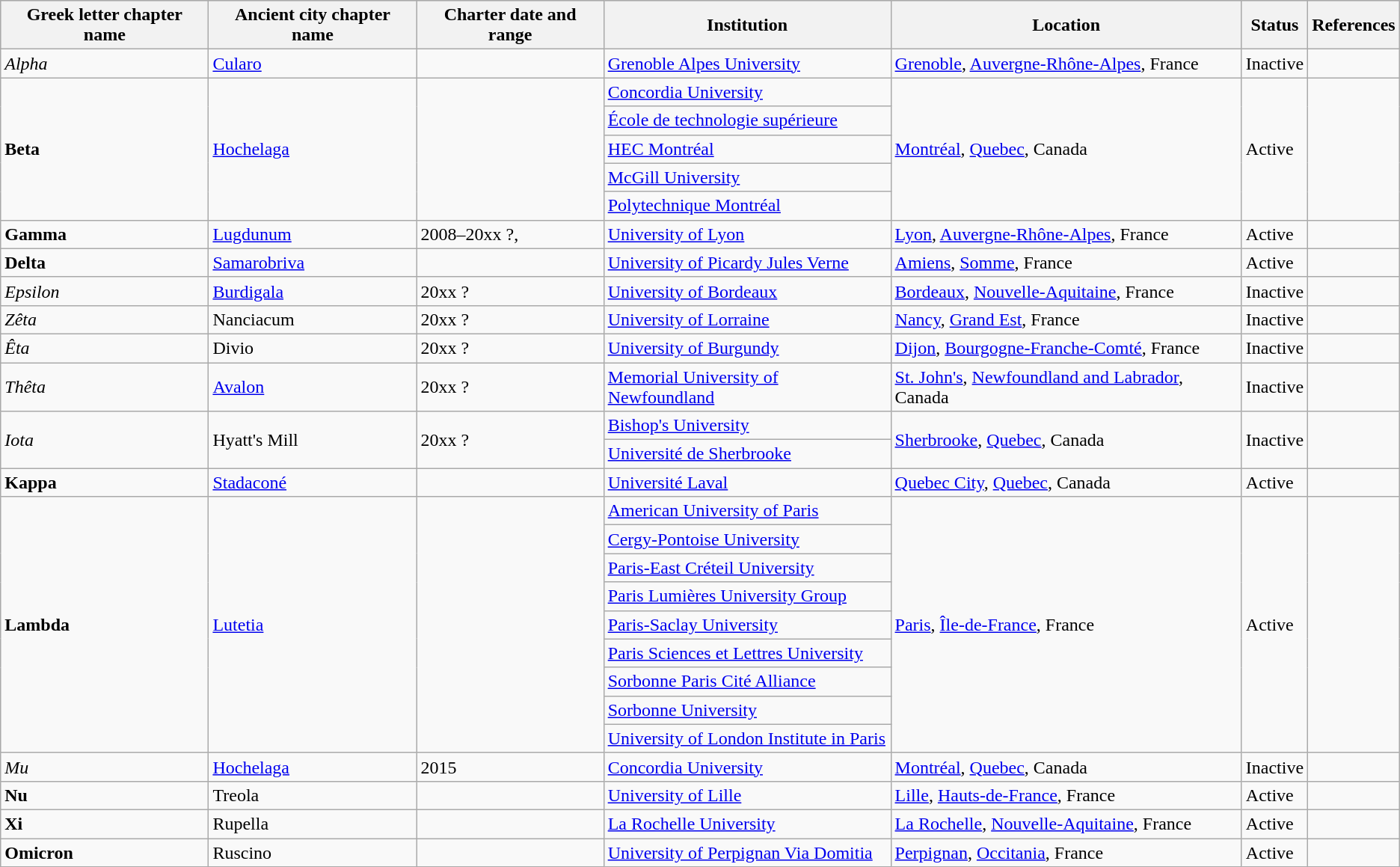<table class="wikitable sortable">
<tr style="background:#cccccc">
<th>Greek letter chapter name</th>
<th>Ancient city chapter name<br></th>
<th>Charter date and range</th>
<th>Institution</th>
<th>Location</th>
<th>Status</th>
<th>References</th>
</tr>
<tr>
<td><em>Alpha</em></td>
<td><a href='#'>Cularo</a></td>
<td></td>
<td><a href='#'>Grenoble Alpes University</a></td>
<td><a href='#'>Grenoble</a>, <a href='#'>Auvergne-Rhône-Alpes</a>, France</td>
<td>Inactive</td>
<td></td>
</tr>
<tr>
<td rowspan="5"><strong>Beta</strong></td>
<td rowspan="5"><a href='#'>Hochelaga</a></td>
<td rowspan="5"></td>
<td><a href='#'>Concordia University</a></td>
<td rowspan="5"><a href='#'>Montréal</a>, <a href='#'>Quebec</a>, Canada</td>
<td rowspan="5">Active</td>
<td rowspan="5"></td>
</tr>
<tr>
<td><a href='#'>École de technologie supérieure</a></td>
</tr>
<tr>
<td><a href='#'>HEC Montréal</a></td>
</tr>
<tr>
<td><a href='#'>McGill University</a></td>
</tr>
<tr>
<td><a href='#'>Polytechnique Montréal</a></td>
</tr>
<tr>
<td><strong>Gamma</strong></td>
<td><a href='#'>Lugdunum</a></td>
<td>2008–20xx ?,  </td>
<td><a href='#'>University of Lyon</a></td>
<td><a href='#'>Lyon</a>, <a href='#'>Auvergne-Rhône-Alpes</a>, France</td>
<td>Active</td>
<td></td>
</tr>
<tr>
<td><strong>Delta</strong></td>
<td><a href='#'>Samarobriva</a></td>
<td></td>
<td><a href='#'>University of Picardy Jules Verne</a></td>
<td><a href='#'>Amiens</a>, <a href='#'>Somme</a>, France</td>
<td>Active</td>
<td></td>
</tr>
<tr>
<td><em>Epsilon</em></td>
<td><a href='#'>Burdigala</a></td>
<td>20xx ?</td>
<td><a href='#'>University of Bordeaux</a></td>
<td><a href='#'>Bordeaux</a>, <a href='#'>Nouvelle-Aquitaine</a>, France</td>
<td>Inactive</td>
<td></td>
</tr>
<tr>
<td><em>Zêta</em></td>
<td>Nanciacum</td>
<td>20xx ?</td>
<td><a href='#'>University of Lorraine</a></td>
<td><a href='#'>Nancy</a>, <a href='#'>Grand Est</a>, France</td>
<td>Inactive</td>
<td></td>
</tr>
<tr>
<td><em>Êta</em></td>
<td>Divio</td>
<td>20xx ?</td>
<td><a href='#'>University of Burgundy</a></td>
<td><a href='#'>Dijon</a>, <a href='#'>Bourgogne-Franche-Comté</a>, France</td>
<td>Inactive</td>
<td></td>
</tr>
<tr>
<td><em>Thêta</em></td>
<td><a href='#'>Avalon</a></td>
<td>20xx ?</td>
<td><a href='#'>Memorial University of Newfoundland</a></td>
<td><a href='#'>St. John's</a>, <a href='#'>Newfoundland and Labrador</a>, Canada</td>
<td>Inactive</td>
<td></td>
</tr>
<tr>
<td rowspan="2"><em>Iota</em></td>
<td rowspan="2">Hyatt's Mill</td>
<td rowspan="2">20xx ?</td>
<td><a href='#'>Bishop's University</a></td>
<td rowspan="2"><a href='#'>Sherbrooke</a>, <a href='#'>Quebec</a>, Canada</td>
<td rowspan="2">Inactive</td>
<td rowspan="2"></td>
</tr>
<tr>
<td><a href='#'>Université de Sherbrooke</a></td>
</tr>
<tr>
<td><strong>Kappa</strong></td>
<td><a href='#'>Stadaconé</a></td>
<td></td>
<td><a href='#'>Université Laval</a></td>
<td><a href='#'>Quebec City</a>, <a href='#'>Quebec</a>, Canada</td>
<td>Active</td>
<td></td>
</tr>
<tr>
<td rowspan="9"><strong>Lambda</strong></td>
<td rowspan="9"><a href='#'>Lutetia</a></td>
<td rowspan="9"></td>
<td><a href='#'>American University of Paris</a></td>
<td rowspan="9"><a href='#'>Paris</a>, <a href='#'>Île-de-France</a>, France</td>
<td rowspan="9">Active</td>
<td rowspan="9"></td>
</tr>
<tr>
<td><a href='#'>Cergy-Pontoise University</a></td>
</tr>
<tr>
<td><a href='#'>Paris-East Créteil University</a></td>
</tr>
<tr>
<td><a href='#'>Paris Lumières University Group</a></td>
</tr>
<tr>
<td><a href='#'>Paris-Saclay University</a></td>
</tr>
<tr>
<td><a href='#'>Paris Sciences et Lettres University</a></td>
</tr>
<tr>
<td><a href='#'>Sorbonne Paris Cité Alliance</a></td>
</tr>
<tr>
<td><a href='#'>Sorbonne University</a></td>
</tr>
<tr>
<td><a href='#'>University of London Institute in Paris</a></td>
</tr>
<tr>
<td><em>Mu</em></td>
<td><a href='#'>Hochelaga</a></td>
<td>2015</td>
<td><a href='#'>Concordia University</a></td>
<td><a href='#'>Montréal</a>, <a href='#'>Quebec</a>, Canada</td>
<td>Inactive</td>
<td></td>
</tr>
<tr>
<td><strong>Nu</strong></td>
<td>Treola</td>
<td></td>
<td><a href='#'>University of Lille</a></td>
<td><a href='#'>Lille</a>, <a href='#'>Hauts-de-France</a>, France</td>
<td>Active</td>
<td></td>
</tr>
<tr>
<td><strong>Xi</strong></td>
<td>Rupella</td>
<td></td>
<td><a href='#'>La Rochelle University</a></td>
<td><a href='#'>La Rochelle</a>, <a href='#'>Nouvelle-Aquitaine</a>, France</td>
<td>Active</td>
<td></td>
</tr>
<tr>
<td><strong>Omicron</strong></td>
<td>Ruscino</td>
<td></td>
<td><a href='#'>University of Perpignan Via Domitia</a></td>
<td><a href='#'>Perpignan</a>, <a href='#'>Occitania</a>, France</td>
<td>Active</td>
<td></td>
</tr>
</table>
